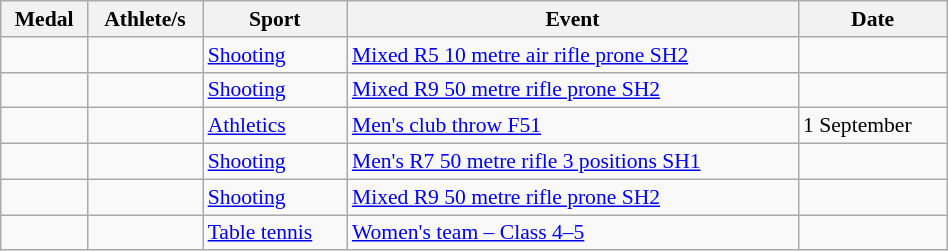<table class="wikitable sortable" width=50% style="font-size:90%; text-align:left;">
<tr>
<th>Medal</th>
<th>Athlete/s</th>
<th>Sport</th>
<th>Event</th>
<th>Date</th>
</tr>
<tr>
<td></td>
<td></td>
<td><a href='#'>Shooting</a></td>
<td><a href='#'>Mixed R5 10 metre air rifle prone SH2</a></td>
<td></td>
</tr>
<tr>
<td></td>
<td></td>
<td><a href='#'>Shooting</a></td>
<td><a href='#'>Mixed R9 50 metre rifle prone SH2</a></td>
<td></td>
</tr>
<tr>
<td></td>
<td></td>
<td><a href='#'>Athletics</a></td>
<td><a href='#'>Men's club throw F51</a></td>
<td>1 September</td>
</tr>
<tr>
<td></td>
<td></td>
<td><a href='#'>Shooting</a></td>
<td><a href='#'>Men's R7 50 metre rifle 3 positions SH1</a></td>
<td></td>
</tr>
<tr>
<td></td>
<td></td>
<td><a href='#'>Shooting</a></td>
<td><a href='#'>Mixed R9 50 metre rifle prone SH2</a></td>
<td></td>
</tr>
<tr>
<td></td>
<td><br></td>
<td><a href='#'>Table tennis</a></td>
<td><a href='#'>Women's team – Class 4–5</a></td>
<td></td>
</tr>
</table>
